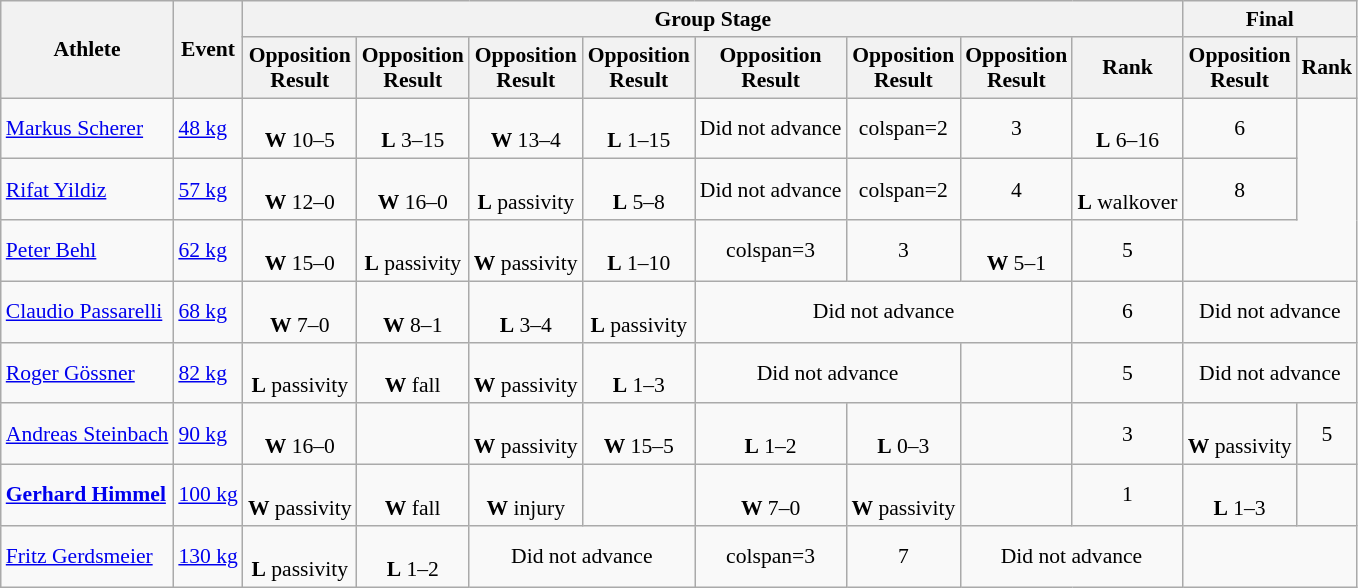<table class=wikitable style="font-size:90%">
<tr>
<th rowspan="2">Athlete</th>
<th rowspan="2">Event</th>
<th colspan="8">Group Stage</th>
<th colspan=2>Final</th>
</tr>
<tr>
<th>Opposition<br>Result</th>
<th>Opposition<br>Result</th>
<th>Opposition<br>Result</th>
<th>Opposition<br>Result</th>
<th>Opposition<br>Result</th>
<th>Opposition<br>Result</th>
<th>Opposition<br>Result</th>
<th>Rank</th>
<th>Opposition<br>Result</th>
<th>Rank</th>
</tr>
<tr align=center>
<td align=left><a href='#'>Markus Scherer</a></td>
<td align=left><a href='#'>48 kg</a></td>
<td><br><strong>W</strong> 10–5</td>
<td><br><strong>L</strong> 3–15</td>
<td><br><strong>W</strong> 13–4</td>
<td><br><strong>L</strong> 1–15</td>
<td>Did not advance</td>
<td>colspan=2</td>
<td>3</td>
<td><br><strong>L</strong> 6–16</td>
<td>6</td>
</tr>
<tr align=center>
<td align=left><a href='#'>Rifat Yildiz</a></td>
<td align=left><a href='#'>57 kg</a></td>
<td><br><strong>W</strong> 12–0</td>
<td><br><strong>W</strong> 16–0</td>
<td><br><strong>L</strong> passivity</td>
<td><br><strong>L</strong> 5–8</td>
<td>Did not advance</td>
<td>colspan=2</td>
<td>4</td>
<td><br><strong>L</strong> walkover</td>
<td>8</td>
</tr>
<tr align=center>
<td align=left><a href='#'>Peter Behl</a></td>
<td align=left><a href='#'>62 kg</a></td>
<td><br><strong>W</strong> 15–0</td>
<td><br><strong>L</strong> passivity</td>
<td><br><strong>W</strong> passivity</td>
<td><br><strong>L</strong> 1–10</td>
<td>colspan=3</td>
<td>3</td>
<td><br><strong>W</strong> 5–1</td>
<td>5</td>
</tr>
<tr align=center>
<td align=left><a href='#'>Claudio Passarelli</a></td>
<td align=left><a href='#'>68 kg</a></td>
<td><br><strong>W</strong> 7–0</td>
<td><br><strong>W</strong> 8–1</td>
<td><br><strong>L</strong> 3–4</td>
<td><br><strong>L</strong> passivity</td>
<td colspan=3>Did not advance</td>
<td>6</td>
<td colspan=2>Did not advance</td>
</tr>
<tr align=center>
<td align=left><a href='#'>Roger Gössner</a></td>
<td align=left><a href='#'>82 kg</a></td>
<td><br><strong>L</strong> passivity</td>
<td><br><strong>W</strong> fall</td>
<td><br><strong>W</strong> passivity</td>
<td><br><strong>L</strong> 1–3</td>
<td colspan=2>Did not advance</td>
<td></td>
<td>5</td>
<td colspan=2>Did not advance</td>
</tr>
<tr align=center>
<td align=left><a href='#'>Andreas Steinbach</a></td>
<td align=left><a href='#'>90 kg</a></td>
<td><br><strong>W</strong> 16–0</td>
<td></td>
<td><br><strong>W</strong> passivity</td>
<td><br><strong>W</strong> 15–5</td>
<td><br><strong>L</strong> 1–2</td>
<td><br><strong>L</strong> 0–3</td>
<td></td>
<td>3</td>
<td><br><strong>W</strong> passivity</td>
<td>5</td>
</tr>
<tr align=center>
<td align=left><strong><a href='#'>Gerhard Himmel</a></strong></td>
<td align=left><a href='#'>100 kg</a></td>
<td><br><strong>W</strong> passivity</td>
<td><br><strong>W</strong> fall</td>
<td><br><strong>W</strong> injury</td>
<td></td>
<td><br><strong>W</strong> 7–0</td>
<td><br><strong>W</strong> passivity</td>
<td></td>
<td>1</td>
<td><br><strong>L</strong> 1–3</td>
<td></td>
</tr>
<tr align=center>
<td align=left><a href='#'>Fritz Gerdsmeier</a></td>
<td align=left><a href='#'>130 kg</a></td>
<td><br><strong>L</strong> passivity</td>
<td><br><strong>L</strong> 1–2</td>
<td colspan=2>Did not advance</td>
<td>colspan=3</td>
<td>7</td>
<td colspan=2>Did not advance</td>
</tr>
</table>
